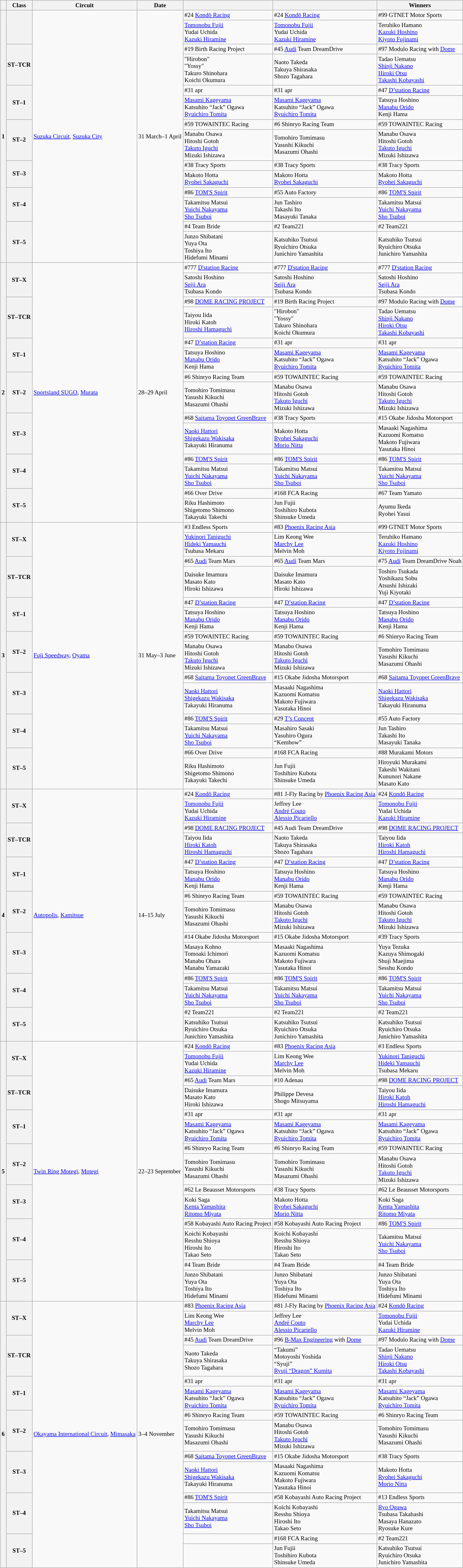<table class="wikitable" style="font-size: 80%">
<tr>
<th></th>
<th>Class</th>
<th>Circuit</th>
<th>Date</th>
<th></th>
<th></th>
<th>Winners</th>
</tr>
<tr>
<th rowspan=14>1</th>
<th rowspan=2></th>
<td rowspan=14><a href='#'>Suzuka Circuit</a>, <a href='#'>Suzuka City</a></td>
<td rowspan=14>31 March–1 April</td>
<td> #24 <a href='#'>Kondō Racing</a></td>
<td> #24 <a href='#'>Kondō Racing</a></td>
<td> #99 GTNET Motor Sports</td>
</tr>
<tr>
<td> <a href='#'>Tomonobu Fujii</a><br> Yudai Uchida<br> <a href='#'>Kazuki Hiramine</a></td>
<td> <a href='#'>Tomonobu Fujii</a><br> Yudai Uchida<br> <a href='#'>Kazuki Hiramine</a></td>
<td> Teruhiko Hamano<br> <a href='#'>Kazuki Hoshino</a><br> <a href='#'>Kiyoto Fujinami</a></td>
</tr>
<tr>
<th rowspan=2>ST–TCR</th>
<td> #19 Birth Racing Project</td>
<td> #45 <a href='#'>Audi</a> Team DreamDrive</td>
<td> #97 Modulo Racing with <a href='#'>Dome</a></td>
</tr>
<tr>
<td> "Hirobon"<br> "Yossy"<br> Takuro Shinohara<br> Koichi Okumura</td>
<td> Naoto Takeda<br> Takuya Shirasaka<br> Shozo Tagahara</td>
<td> Tadao Uematsu<br> <a href='#'>Shinji Nakano</a><br> <a href='#'>Hiroki Otsu</a><br> <a href='#'>Takashi Kobayashi</a></td>
</tr>
<tr>
<th rowspan=2>ST–1</th>
<td> #31 apr</td>
<td> #31 apr</td>
<td> #47 <a href='#'>D’station Racing</a></td>
</tr>
<tr>
<td> <a href='#'>Masami Kageyama</a><br> Katsuhito “Jack” Ogawa<br> <a href='#'>Ryuichiro Tomita</a></td>
<td> <a href='#'>Masami Kageyama</a><br> Katsuhito “Jack” Ogawa<br> <a href='#'>Ryuichiro Tomita</a></td>
<td> Tatsuya Hoshino<br> <a href='#'>Manabu Orido</a><br> Kenji Hama</td>
</tr>
<tr>
<th rowspan=2>ST–2</th>
<td> #59 TOWAINTEC Racing</td>
<td> #6 Shinryo Racing Team</td>
<td> #59 TOWAINTEC Racing</td>
</tr>
<tr>
<td> Manabu Osawa<br> Hitoshi Gotoh<br> <a href='#'>Takuto Iguchi</a><br> Mizuki Ishizawa</td>
<td> Tomohiro Tomimasu<br> Yasushi Kikuchi<br> Masazumi Ohashi</td>
<td> Manabu Osawa<br> Hitoshi Gotoh<br> <a href='#'>Takuto Iguchi</a><br> Mizuki Ishizawa</td>
</tr>
<tr>
<th rowspan=2>ST–3</th>
<td> #38 Tracy Sports</td>
<td> #38 Tracy Sports</td>
<td> #38 Tracy Sports</td>
</tr>
<tr>
<td> Makoto Hotta<br> <a href='#'>Ryohei Sakaguchi</a></td>
<td> Makoto Hotta<br> <a href='#'>Ryohei Sakaguchi</a></td>
<td> Makoto Hotta<br> <a href='#'>Ryohei Sakaguchi</a></td>
</tr>
<tr>
<th rowspan=2>ST–4</th>
<td> #86 <a href='#'>TOM'S Spirit</a></td>
<td> #55 Auto Factory</td>
<td> #86 <a href='#'>TOM'S Spirit</a></td>
</tr>
<tr>
<td> Takamitsu Matsui<br> <a href='#'>Yuichi Nakayama</a><br> <a href='#'>Sho Tsuboi</a></td>
<td> Jun Tashiro<br> Takashi Ito<br> Masayuki Tanaka</td>
<td> Takamitsu Matsui<br> <a href='#'>Yuichi Nakayama</a><br> <a href='#'>Sho Tsuboi</a></td>
</tr>
<tr>
<th rowspan=2>ST–5</th>
<td> #4 Team Bride</td>
<td> #2 Team221</td>
<td> #2 Team221</td>
</tr>
<tr>
<td> Junzo Shibatani<br> Yuya Ota<br> Toshiya Ito<br> Hidefumi Minami</td>
<td> Katsuhiko Tsutsui<br> Ryuichiro Otsuka<br> Junichiro Yamashita</td>
<td> Katsuhiko Tsutsui<br> Ryuichiro Otsuka<br> Junichiro Yamashita</td>
</tr>
<tr>
<th rowspan=14>2</th>
<th rowspan=2>ST–X</th>
<td rowspan=14><a href='#'>Sportsland SUGO</a>, <a href='#'>Murata</a></td>
<td rowspan=14>28–29 April</td>
<td> #777 <a href='#'>D'station Racing</a></td>
<td> #777 <a href='#'>D'station Racing</a></td>
<td> #777 <a href='#'>D'station Racing</a></td>
</tr>
<tr>
<td> Satoshi Hoshino<br> <a href='#'>Seiji Ara</a><br> Tsubasa Kondo</td>
<td> Satoshi Hoshino<br> <a href='#'>Seiji Ara</a><br> Tsubasa Kondo</td>
<td> Satoshi Hoshino<br> <a href='#'>Seiji Ara</a><br> Tsubasa Kondo</td>
</tr>
<tr>
<th rowspan=2>ST–TCR</th>
<td> #98 <a href='#'>DOME RACING PROJECT</a></td>
<td> #19 Birth Racing Project</td>
<td> #97 Modulo Racing with <a href='#'>Dome</a></td>
</tr>
<tr>
<td> Taiyou Iida<br> Hiroki Katoh<br> <a href='#'>Hiroshi Hamaguchi</a></td>
<td> "Hirobon"<br> "Yossy"<br> Takuro Shinohara<br> Koichi Okumura</td>
<td> Tadao Uematsu<br> <a href='#'>Shinji Nakano</a><br> <a href='#'>Hiroki Otsu</a><br> <a href='#'>Takashi Kobayashi</a></td>
</tr>
<tr>
<th rowspan=2>ST–1</th>
<td> #47 <a href='#'>D’station Racing</a></td>
<td> #31 apr</td>
<td> #31 apr</td>
</tr>
<tr>
<td> Tatsuya Hoshino<br> <a href='#'>Manabu Orido</a><br> Kenji Hama</td>
<td> <a href='#'>Masami Kageyama</a><br> Katsuhito “Jack” Ogawa<br> <a href='#'>Ryuichiro Tomita</a></td>
<td> <a href='#'>Masami Kageyama</a><br> Katsuhito “Jack” Ogawa<br> <a href='#'>Ryuichiro Tomita</a></td>
</tr>
<tr>
<th rowspan=2>ST–2</th>
<td> #6 Shinryo Racing Team</td>
<td> #59 TOWAINTEC Racing</td>
<td> #59 TOWAINTEC Racing</td>
</tr>
<tr>
<td> Tomohiro Tomimasu<br> Yasushi Kikuchi<br> Masazumi Ohashi</td>
<td> Manabu Osawa<br> Hitoshi Gotoh<br> <a href='#'>Takuto Iguchi</a><br> Mizuki Ishizawa</td>
<td> Manabu Osawa<br> Hitoshi Gotoh<br> <a href='#'>Takuto Iguchi</a><br> Mizuki Ishizawa</td>
</tr>
<tr>
<th rowspan=2>ST–3</th>
<td> #68 <a href='#'>Saitama Toyopet GreenBrave</a></td>
<td> #38 Tracy Sports</td>
<td> #15 Okabe Jidosha Motorsport</td>
</tr>
<tr>
<td> <a href='#'>Naoki Hattori</a><br> <a href='#'>Shigekazu Wakisaka</a><br> Takayuki Hiranuma</td>
<td> Makoto Hotta<br> <a href='#'>Ryohei Sakaguchi</a><br> <a href='#'>Morio Nitta</a></td>
<td> Masaaki Nagashima<br> Kazuomi Komatsu<br> Makoto Fujiwara<br> Yasutaka Hinoi</td>
</tr>
<tr>
<th rowspan=2>ST–4</th>
<td> #86 <a href='#'>TOM'S Spirit</a></td>
<td> #86 <a href='#'>TOM'S Spirit</a></td>
<td> #86 <a href='#'>TOM'S Spirit</a></td>
</tr>
<tr>
<td> Takamitsu Matsui<br> <a href='#'>Yuichi Nakayama</a><br> <a href='#'>Sho Tsuboi</a></td>
<td> Takamitsu Matsui<br> <a href='#'>Yuichi Nakayama</a><br> <a href='#'>Sho Tsuboi</a></td>
<td> Takamitsu Matsui<br> <a href='#'>Yuichi Nakayama</a><br> <a href='#'>Sho Tsuboi</a></td>
</tr>
<tr>
<th rowspan=2>ST–5</th>
<td> #66 Over Drive</td>
<td> #168 FCA Racing</td>
<td> #67 Team Yamato</td>
</tr>
<tr>
<td> Riku Hashimoto<br> Shigetomo Shimono<br> Takayuki Takechi</td>
<td> Jun Fujii<br> Toshihiro Kubota<br> Shinsuke Umeda</td>
<td> Ayumu Ikeda<br> Ryohei Yasui</td>
</tr>
<tr>
<th rowspan=14>3</th>
<th rowspan=2>ST–X</th>
<td rowspan=14><a href='#'>Fuji Speedway</a>, <a href='#'>Oyama</a></td>
<td rowspan=14>31 May–3 June</td>
<td> #3 Endless Sports</td>
<td> #83 <a href='#'>Phoenix Racing Asia</a></td>
<td> #99 GTNET Motor Sports</td>
</tr>
<tr>
<td>  <a href='#'>Yukinori Taniguchi</a><br>  <a href='#'>Hideki Yamauchi</a><br>  Tsubasa Mekaru</td>
<td> Lim Keong Wee<br> <a href='#'>Marchy Lee</a><br> Melvin Moh</td>
<td> Teruhiko Hamano<br> <a href='#'>Kazuki Hoshino</a><br> <a href='#'>Kiyoto Fujinami</a></td>
</tr>
<tr>
<th rowspan=2>ST–TCR</th>
<td> #65 <a href='#'>Audi</a> Team Mars</td>
<td> #65 <a href='#'>Audi</a> Team Mars</td>
<td> #75 <a href='#'>Audi</a> Team DreamDrive Noah</td>
</tr>
<tr>
<td> Daisuke Imamura<br> Masato Kato<br> Hiroki Ishizawa</td>
<td> Daisuke Imamura<br> Masato Kato<br> Hiroki Ishizawa</td>
<td> Toshiro Tsukada<br> Yoshikazu Sobu<br> Atsushi Ishizaki<br> Yuji Kiyotaki</td>
</tr>
<tr>
<th rowspan=2>ST–1</th>
<td> #47 <a href='#'>D’station Racing</a></td>
<td> #47 <a href='#'>D’station Racing</a></td>
<td> #47 <a href='#'>D’station Racing</a></td>
</tr>
<tr>
<td> Tatsuya Hoshino<br> <a href='#'>Manabu Orido</a><br> Kenji Hama</td>
<td> Tatsuya Hoshino<br> <a href='#'>Manabu Orido</a><br> Kenji Hama</td>
<td> Tatsuya Hoshino<br> <a href='#'>Manabu Orido</a><br> Kenji Hama</td>
</tr>
<tr>
<th rowspan=2>ST–2</th>
<td> #59 TOWAINTEC Racing</td>
<td> #59 TOWAINTEC Racing</td>
<td> #6 Shinryo Racing Team</td>
</tr>
<tr>
<td> Manabu Osawa<br> Hitoshi Gotoh<br> <a href='#'>Takuto Iguchi</a><br> Mizuki Ishizawa</td>
<td> Manabu Osawa<br> Hitoshi Gotoh<br> <a href='#'>Takuto Iguchi</a><br> Mizuki Ishizawa</td>
<td> Tomohiro Tomimasu<br> Yasushi Kikuchi<br> Masazumi Ohashi</td>
</tr>
<tr>
<th rowspan=2>ST–3</th>
<td> #68 <a href='#'>Saitama Toyopet GreenBrave</a></td>
<td> #15 Okabe Jidosha Motorsport</td>
<td> #68 <a href='#'>Saitama Toyopet GreenBrave</a></td>
</tr>
<tr>
<td> <a href='#'>Naoki Hattori</a><br> <a href='#'>Shigekazu Wakisaka</a><br> Takayuki Hiranuma</td>
<td> Masaaki Nagashima<br> Kazuomi Komatsu<br> Makoto Fujiwara<br> Yasutaka Hinoi</td>
<td> <a href='#'>Naoki Hattori</a><br> <a href='#'>Shigekazu Wakisaka</a><br> Takayuki Hiranuma</td>
</tr>
<tr>
<th rowspan=2>ST–4</th>
<td> #86 <a href='#'>TOM'S Spirit</a></td>
<td> #29 <a href='#'>T’s Concept</a></td>
<td> #55 Auto Factory</td>
</tr>
<tr>
<td> Takamitsu Matsui<br> <a href='#'>Yuichi Nakayama</a><br> <a href='#'>Sho Tsuboi</a></td>
<td> Masahiro Sasaki<br> Yasuhiro Ogura<br> “Kembow”</td>
<td> Jun Tashiro<br> Takashi Ito<br> Masayuki Tanaka</td>
</tr>
<tr>
<th rowspan=2>ST–5</th>
<td> #66 Over Drive</td>
<td> #168 FCA Racing</td>
<td> #88 Murakami Motors</td>
</tr>
<tr>
<td> Riku Hashimoto<br> Shigetomo Shimono<br> Takayuki Takechi</td>
<td> Jun Fujii<br> Toshihiro Kubota<br> Shinsuke Umeda</td>
<td> Hiroyuki Murakami<br> Takeshi Wakitani<br> Kununori Nakane<br> Masato Kato</td>
</tr>
<tr>
<th rowspan=14>4</th>
<th rowspan=2>ST–X</th>
<td rowspan=14><a href='#'>Autopolis</a>, <a href='#'>Kamitsue</a></td>
<td rowspan=14>14–15 July</td>
<td> #24 <a href='#'>Kondō Racing</a></td>
<td> #81 J-Fly Racing by <a href='#'>Phoenix Racing Asia</a></td>
<td> #24 <a href='#'>Kondō Racing</a></td>
</tr>
<tr>
<td> <a href='#'>Tomonobu Fujii</a><br> Yudai Uchida<br> <a href='#'>Kazuki Hiramine</a></td>
<td> Jeffrey Lee<br> <a href='#'>André Couto</a><br> <a href='#'>Alessio Picariello</a></td>
<td> <a href='#'>Tomonobu Fujii</a><br> Yudai Uchida<br> <a href='#'>Kazuki Hiramine</a></td>
</tr>
<tr>
<th rowspan=2>ST–TCR</th>
<td> #98 <a href='#'>DOME RACING PROJECT</a></td>
<td> #45 Audi Team DreamDrive</td>
<td> #98 <a href='#'>DOME RACING PROJECT</a></td>
</tr>
<tr>
<td> Taiyou Iida<br> <a href='#'>Hiroki Katoh</a><br> <a href='#'>Hiroshi Hamaguchi</a></td>
<td> Naoto Takeda<br> Takuya Shirasaka<br> Shozo Tagahara</td>
<td> Taiyou Iida<br> <a href='#'>Hiroki Katoh</a><br> <a href='#'>Hiroshi Hamaguchi</a></td>
</tr>
<tr>
<th rowspan=2>ST–1</th>
<td> #47 <a href='#'>D’station Racing</a></td>
<td> #47 <a href='#'>D’station Racing</a></td>
<td> #47 <a href='#'>D’station Racing</a></td>
</tr>
<tr>
<td> Tatsuya Hoshino<br> <a href='#'>Manabu Orido</a><br> Kenji Hama</td>
<td> Tatsuya Hoshino<br> <a href='#'>Manabu Orido</a><br> Kenji Hama</td>
<td> Tatsuya Hoshino<br> <a href='#'>Manabu Orido</a><br> Kenji Hama</td>
</tr>
<tr>
<th rowspan=2>ST–2</th>
<td> #6 Shinryo Racing Team</td>
<td> #59 TOWAINTEC Racing</td>
<td> #59 TOWAINTEC Racing</td>
</tr>
<tr>
<td> Tomohiro Tomimasu<br> Yasushi Kikuchi<br> Masazumi Ohashi</td>
<td> Manabu Osawa<br> Hitoshi Gotoh<br> <a href='#'>Takuto Iguchi</a><br> Mizuki Ishizawa</td>
<td> Manabu Osawa<br> Hitoshi Gotoh<br> <a href='#'>Takuto Iguchi</a><br> Mizuki Ishizawa</td>
</tr>
<tr>
<th rowspan=2>ST–3</th>
<td> #14 Okabe Jidosha Motorsport</td>
<td> #15 Okabe Jidosha Motorsport</td>
<td> #39 Tracy Sports</td>
</tr>
<tr>
<td> Masaya Kohno<br> Tomoaki Ichimori<br> Manabu Ohara<br> Manabu Yamazaki</td>
<td> Masaaki Nagashima<br> Kazuomi Komatsu<br> Makoto Fujiwara<br> Yasutaka Hinoi</td>
<td> Yuya Tezuka<br> Kazuya Shimogaki<br> Shuji Maejima<br> Sesshu Kondo</td>
</tr>
<tr>
<th rowspan=2>ST–4</th>
<td> #86 <a href='#'>TOM'S Spirit</a></td>
<td> #86 <a href='#'>TOM'S Spirit</a></td>
<td> #86 <a href='#'>TOM'S Spirit</a></td>
</tr>
<tr>
<td> Takamitsu Matsui<br> <a href='#'>Yuichi Nakayama</a><br> <a href='#'>Sho Tsuboi</a></td>
<td> Takamitsu Matsui<br> <a href='#'>Yuichi Nakayama</a><br> <a href='#'>Sho Tsuboi</a></td>
<td> Takamitsu Matsui<br> <a href='#'>Yuichi Nakayama</a><br> <a href='#'>Sho Tsuboi</a></td>
</tr>
<tr>
<th rowspan=2>ST–5</th>
<td> #2 Team221</td>
<td> #2 Team221</td>
<td> #2 Team221</td>
</tr>
<tr>
<td> Katsuhiko Tsutsui<br> Ryuichiro Otsuka<br> Junichiro Yamashita</td>
<td> Katsuhiko Tsutsui<br> Ryuichiro Otsuka<br> Junichiro Yamashita</td>
<td> Katsuhiko Tsutsui<br> Ryuichiro Otsuka<br> Junichiro Yamashita</td>
</tr>
<tr>
<th rowspan=14>5</th>
<th rowspan=2>ST–X</th>
<td rowspan=14><a href='#'>Twin Ring Motegi</a>, <a href='#'>Motegi</a></td>
<td rowspan=14>22–23 September</td>
<td> #24 <a href='#'>Kondō Racing</a></td>
<td> #83 <a href='#'>Phoenix Racing Asia</a></td>
<td> #3 Endless Sports</td>
</tr>
<tr>
<td> <a href='#'>Tomonobu Fujii</a><br> Yudai Uchida<br> <a href='#'>Kazuki Hiramine</a></td>
<td> Lim Keong Wee<br> <a href='#'>Marchy Lee</a><br> Melvin Moh</td>
<td>  <a href='#'>Yukinori Taniguchi</a><br>  <a href='#'>Hideki Yamauchi</a><br>  Tsubasa Mekaru</td>
</tr>
<tr>
<th rowspan=2>ST–TCR</th>
<td> #65 <a href='#'>Audi</a> Team Mars</td>
<td> #10 Adenau</td>
<td> #98 <a href='#'>DOME RACING PROJECT</a></td>
</tr>
<tr>
<td> Daisuke Imamura<br> Masato Kato<br> Hiroki Ishizawa</td>
<td> Philippe Devesa<br> Shogo Mitsuyama</td>
<td> Taiyou Iida<br> <a href='#'>Hiroki Katoh</a><br> <a href='#'>Hiroshi Hamaguchi</a></td>
</tr>
<tr>
<th rowspan=2>ST–1</th>
<td> #31 apr</td>
<td> #31 apr</td>
<td> #31 apr</td>
</tr>
<tr>
<td> <a href='#'>Masami Kageyama</a><br> Katsuhito “Jack” Ogawa<br> <a href='#'>Ryuichiro Tomita</a></td>
<td> <a href='#'>Masami Kageyama</a><br> Katsuhito “Jack” Ogawa<br> <a href='#'>Ryuichiro Tomita</a></td>
<td> <a href='#'>Masami Kageyama</a><br> Katsuhito “Jack” Ogawa<br> <a href='#'>Ryuichiro Tomita</a></td>
</tr>
<tr>
<th rowspan=2>ST–2</th>
<td> #6 Shinryo Racing Team</td>
<td> #6 Shinryo Racing Team</td>
<td> #59 TOWAINTEC Racing</td>
</tr>
<tr>
<td> Tomohiro Tomimasu<br> Yasushi Kikuchi<br> Masazumi Ohashi</td>
<td> Tomohiro Tomimasu<br> Yasushi Kikuchi<br> Masazumi Ohashi</td>
<td> Manabu Osawa<br> Hitoshi Gotoh<br> <a href='#'>Takuto Iguchi</a><br> Mizuki Ishizawa</td>
</tr>
<tr>
<th rowspan=2>ST–3</th>
<td> #62 Le Beausset Motorsports</td>
<td> #38 Tracy Sports</td>
<td> #62 Le Beausset Motorsports</td>
</tr>
<tr>
<td> Koki Saga<br> <a href='#'>Kenta Yamashita</a><br> <a href='#'>Ritomo Miyata</a></td>
<td> Makoto Hotta<br> <a href='#'>Ryohei Sakaguchi</a><br> <a href='#'>Morio Nitta</a></td>
<td> Koki Saga<br> <a href='#'>Kenta Yamashita</a><br> <a href='#'>Ritomo Miyata</a></td>
</tr>
<tr>
<th rowspan=2>ST–4</th>
<td> #58 Kobayashi Auto Racing Project</td>
<td> #58 Kobayashi Auto Racing Project</td>
<td> #86 <a href='#'>TOM'S Spirit</a></td>
</tr>
<tr>
<td> Koichi Kobayashi<br> Resshu Shioya<br> Hiroshi Ito<br> Takao Seto</td>
<td> Koichi Kobayashi<br> Resshu Shioya<br> Hiroshi Ito<br> Takao Seto</td>
<td> Takamitsu Matsui<br> <a href='#'>Yuichi Nakayama</a><br> <a href='#'>Sho Tsuboi</a></td>
</tr>
<tr>
<th rowspan=2>ST–5</th>
<td> #4 Team Bride</td>
<td> #4 Team Bride</td>
<td> #4 Team Bride</td>
</tr>
<tr>
<td> Junzo Shibatani<br> Yuya Ota<br> Toshiya Ito<br> Hidefumi Minami</td>
<td> Junzo Shibatani<br> Yuya Ota<br> Toshiya Ito<br> Hidefumi Minami</td>
<td> Junzo Shibatani<br> Yuya Ota<br> Toshiya Ito<br> Hidefumi Minami</td>
</tr>
<tr>
<th rowspan=14>6</th>
<th rowspan=2>ST–X</th>
<td rowspan=14><a href='#'>Okayama International Circuit</a>, <a href='#'>Mimasaka</a></td>
<td rowspan=14>3–4 November</td>
<td> #83 <a href='#'>Phoenix Racing Asia</a></td>
<td> #81 J-Fly Racing by <a href='#'>Phoenix Racing Asia</a></td>
<td> #24 <a href='#'>Kondō Racing</a></td>
</tr>
<tr>
<td> Lim Keong Wee<br> <a href='#'>Marchy Lee</a><br> Melvin Moh</td>
<td> Jeffrey Lee<br> <a href='#'>André Couto</a><br> <a href='#'>Alessio Picariello</a></td>
<td> <a href='#'>Tomonobu Fujii</a><br> Yudai Uchida<br> <a href='#'>Kazuki Hiramine</a></td>
</tr>
<tr>
<th rowspan=2>ST–TCR</th>
<td> #45 <a href='#'>Audi</a> Team DreamDrive</td>
<td> #96 <a href='#'>B-Max Engineering</a> with <a href='#'>Dome</a></td>
<td> #97 Modulo Racing with <a href='#'>Dome</a></td>
</tr>
<tr>
<td> Naoto Takeda<br> Takuya Shirasaka<br> Shozo Tagahara</td>
<td> “Takumi”<br> Motoyoshi Yoshida<br> “Syuji”<br> <a href='#'>Ryuji “Dragon” Kumita</a></td>
<td> Tadao Uematsu<br> <a href='#'>Shinji Nakano</a><br> <a href='#'>Hiroki Otsu</a><br> <a href='#'>Takashi Kobayashi</a></td>
</tr>
<tr>
<th rowspan=2>ST–1</th>
<td> #31 apr</td>
<td> #31 apr</td>
<td> #31 apr</td>
</tr>
<tr>
<td> <a href='#'>Masami Kageyama</a><br> Katsuhito “Jack” Ogawa<br> <a href='#'>Ryuichiro Tomita</a></td>
<td> <a href='#'>Masami Kageyama</a><br> Katsuhito “Jack” Ogawa<br> <a href='#'>Ryuichiro Tomita</a></td>
<td> <a href='#'>Masami Kageyama</a><br> Katsuhito “Jack” Ogawa<br> <a href='#'>Ryuichiro Tomita</a></td>
</tr>
<tr>
<th rowspan=2>ST–2</th>
<td> #6 Shinryo Racing Team</td>
<td> #59 TOWAINTEC Racing</td>
<td> #6 Shinryo Racing Team</td>
</tr>
<tr>
<td> Tomohiro Tomimasu<br> Yasushi Kikuchi<br> Masazumi Ohashi</td>
<td> Manabu Osawa<br> Hitoshi Gotoh<br> <a href='#'>Takuto Iguchi</a><br> Mizuki Ishizawa</td>
<td> Tomohiro Tomimasu<br> Yasushi Kikuchi<br> Masazumi Ohashi</td>
</tr>
<tr>
<th rowspan=2>ST–3</th>
<td> #68 <a href='#'>Saitama Toyopet GreenBrave</a></td>
<td> #15 Okabe Jidosha Motorsport</td>
<td> #38 Tracy Sports</td>
</tr>
<tr>
<td> <a href='#'>Naoki Hattori</a><br> <a href='#'>Shigekazu Wakisaka</a><br> Takayuki Hiranuma</td>
<td> Masaaki Nagashima<br> Kazuomi Komatsu<br> Makoto Fujiwara<br> Yasutaka Hinoi</td>
<td> Makoto Hotta<br> <a href='#'>Ryohei Sakaguchi</a><br> <a href='#'>Morio Nitta</a></td>
</tr>
<tr>
<th rowspan=2>ST–4</th>
<td> #86 <a href='#'>TOM'S Spirit</a></td>
<td> #58 Kobayashi Auto Racing Project</td>
<td> #13 Endless Sports</td>
</tr>
<tr>
<td> Takamitsu Matsui<br> <a href='#'>Yuichi Nakayama</a><br> <a href='#'>Sho Tsuboi</a></td>
<td> Koichi Kobayashi<br> Resshu Shioya<br> Hiroshi Ito<br> Takao Seto</td>
<td> <a href='#'>Ryo Ogawa</a><br> Tsubasa Takahashi<br> Masaya Hanazato<br> Ryosuke Kure</td>
</tr>
<tr>
<th rowspan=2>ST–5</th>
<td></td>
<td> #168 FCA Racing</td>
<td> #2 Team221</td>
</tr>
<tr>
<td></td>
<td> Jun Fujii<br> Toshihiro Kubota<br> Shinsuke Umeda</td>
<td> Katsuhiko Tsutsui<br> Ryuichiro Otsuka<br> Junichiro Yamashita</td>
</tr>
</table>
